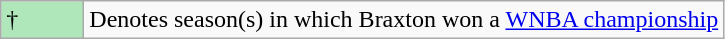<table class="wikitable">
<tr>
<td style="background:#afe6ba; width:3em;">†</td>
<td>Denotes season(s) in which Braxton won a <a href='#'>WNBA championship</a></td>
</tr>
</table>
